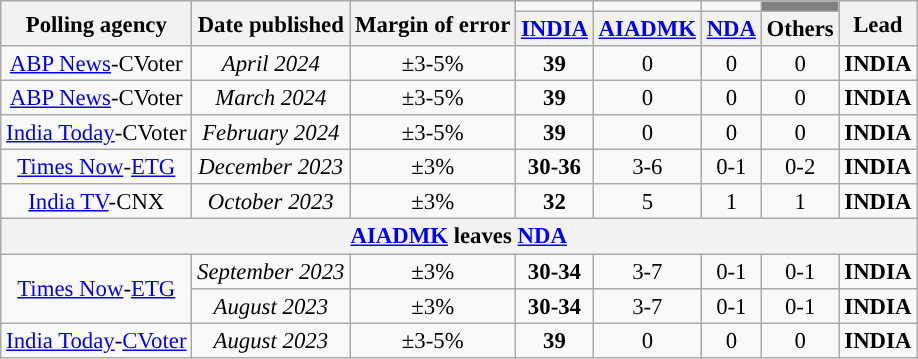<table class="wikitable sortable" style="text-align:center;font-size:95%;line-height:16px">
<tr>
<th rowspan="2">Polling agency</th>
<th rowspan="2">Date published</th>
<th rowspan="2">Margin of error</th>
<td bgcolor=></td>
<td bgcolor=></td>
<td bgcolor=></td>
<td bgcolor=grey></td>
<th rowspan="2">Lead</th>
</tr>
<tr>
<th><a href='#'>INDIA</a></th>
<th><a href='#'>AIADMK</a></th>
<th><a href='#'>NDA</a></th>
<th>Others</th>
</tr>
<tr>
<td><a href='#'>ABP News</a>-CVoter</td>
<td><em>April 2024</em></td>
<td>±3-5%</td>
<td><strong>39</strong></td>
<td>0</td>
<td>0</td>
<td>0</td>
<td><strong>INDIA</strong></td>
</tr>
<tr>
<td><a href='#'>ABP News</a>-CVoter</td>
<td><em>March 2024</em></td>
<td>±3-5%</td>
<td bgcolor=><strong>39</strong></td>
<td>0</td>
<td>0</td>
<td>0</td>
<td bgcolor=><strong>INDIA</strong></td>
</tr>
<tr>
<td><a href='#'>India Today</a>-CVoter</td>
<td><em>February 2024</em></td>
<td>±3-5%</td>
<td bgcolor=><strong>39</strong></td>
<td>0</td>
<td>0</td>
<td>0</td>
<td bgcolor=><strong>INDIA</strong></td>
</tr>
<tr>
<td><a href='#'>Times Now</a>-<a href='#'>ETG</a></td>
<td><em>December 2023</em></td>
<td>±3%</td>
<td bgcolor=><strong>30-36</strong></td>
<td>3-6</td>
<td>0-1</td>
<td>0-2</td>
<td bgcolor=><strong>INDIA</strong></td>
</tr>
<tr>
<td><a href='#'>India TV</a>-CNX</td>
<td><em>October 2023</em></td>
<td>±3%</td>
<td bgcolor=><strong>32</strong></td>
<td>5</td>
<td>1</td>
<td>1</td>
<td bgcolor=><strong>INDIA</strong></td>
</tr>
<tr>
<th colspan="8"><a href='#'>AIADMK</a> leaves <a href='#'>NDA</a></th>
</tr>
<tr>
<td rowspan="2"><a href='#'>Times Now</a>-<a href='#'>ETG</a></td>
<td><em>September 2023</em></td>
<td>±3%</td>
<td bgcolor=><strong>30-34</strong></td>
<td>3-7</td>
<td>0-1</td>
<td>0-1</td>
<td bgcolor=><strong>INDIA</strong></td>
</tr>
<tr>
<td><em>August 2023</em></td>
<td>±3%</td>
<td bgcolor=><strong>30-34</strong></td>
<td>3-7</td>
<td>0-1</td>
<td>0-1</td>
<td bgcolor=><strong>INDIA</strong></td>
</tr>
<tr>
<td><a href='#'>India Today</a>-<a href='#'>CVoter</a></td>
<td><em>August 2023</em></td>
<td>±3-5%</td>
<td><strong>39</strong></td>
<td>0</td>
<td>0</td>
<td>0</td>
<td><strong>INDIA</strong></td>
</tr>
</table>
